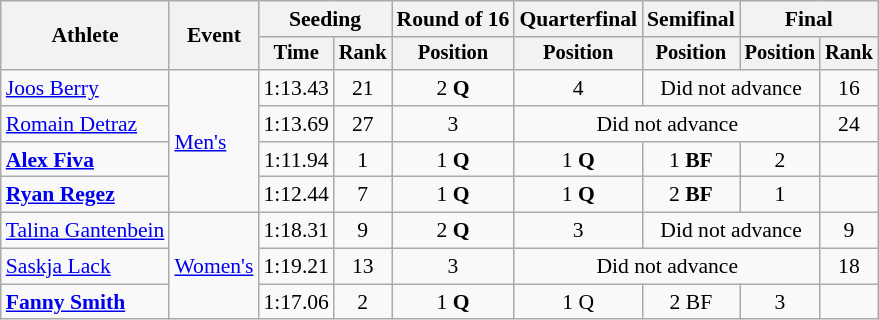<table class=wikitable style=font-size:90%;text-align:center>
<tr>
<th rowspan="2">Athlete</th>
<th rowspan="2">Event</th>
<th colspan="2">Seeding</th>
<th>Round of 16</th>
<th>Quarterfinal</th>
<th>Semifinal</th>
<th colspan=2>Final</th>
</tr>
<tr style="font-size:95%">
<th>Time</th>
<th>Rank</th>
<th>Position</th>
<th>Position</th>
<th>Position</th>
<th>Position</th>
<th>Rank</th>
</tr>
<tr>
<td align=left><a href='#'>Joos Berry</a></td>
<td align=left rowspan=4><a href='#'>Men's</a></td>
<td>1:13.43</td>
<td>21</td>
<td>2 <strong>Q</strong></td>
<td>4</td>
<td colspan=2>Did not advance</td>
<td>16</td>
</tr>
<tr>
<td align=left><a href='#'>Romain Detraz</a></td>
<td>1:13.69</td>
<td>27</td>
<td>3</td>
<td colspan=3>Did not advance</td>
<td>24</td>
</tr>
<tr>
<td align=left><strong><a href='#'>Alex Fiva</a></strong></td>
<td>1:11.94</td>
<td>1</td>
<td>1 <strong>Q</strong></td>
<td>1 <strong>Q</strong></td>
<td>1 <strong>BF</strong></td>
<td>2</td>
<td></td>
</tr>
<tr>
<td align=left><strong><a href='#'>Ryan Regez</a></strong></td>
<td>1:12.44</td>
<td>7</td>
<td>1 <strong>Q</strong></td>
<td>1 <strong>Q</strong></td>
<td>2 <strong>BF</strong></td>
<td>1</td>
<td></td>
</tr>
<tr>
<td align=left><a href='#'>Talina Gantenbein</a></td>
<td align=left rowspan=3><a href='#'>Women's</a></td>
<td>1:18.31</td>
<td>9</td>
<td>2 <strong>Q</strong></td>
<td>3</td>
<td colspan=2>Did not advance</td>
<td>9</td>
</tr>
<tr>
<td align=left><a href='#'>Saskja Lack</a></td>
<td>1:19.21</td>
<td>13</td>
<td>3</td>
<td colspan=3>Did not advance</td>
<td>18</td>
</tr>
<tr>
<td align=left><strong><a href='#'>Fanny Smith</a></strong></td>
<td>1:17.06</td>
<td>2</td>
<td>1 <strong>Q<em></td>
<td>1 </strong>Q<strong></td>
<td>2 </strong>BF<strong></td>
<td>3</td>
<td></td>
</tr>
</table>
